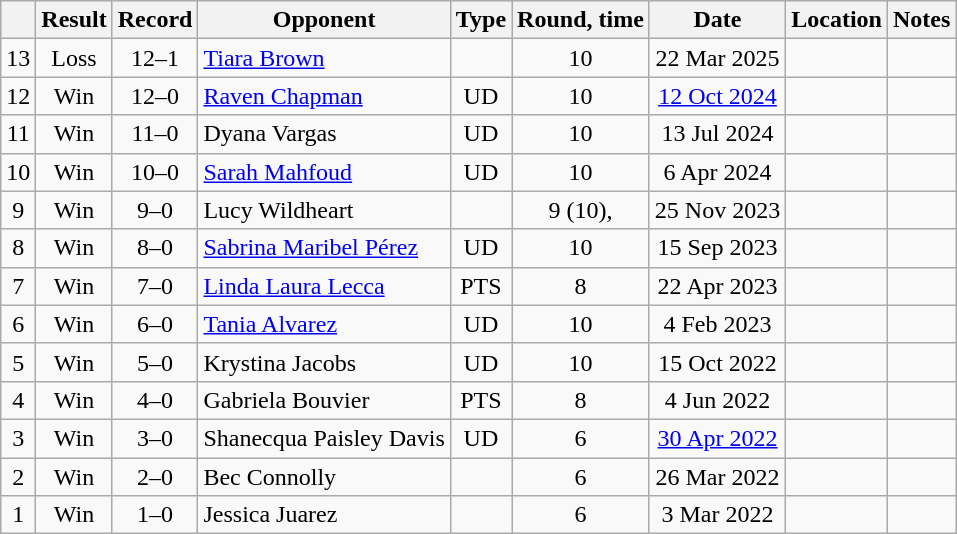<table class=wikitable style=text-align:center>
<tr>
<th></th>
<th>Result</th>
<th>Record</th>
<th>Opponent</th>
<th>Type</th>
<th>Round, time</th>
<th>Date</th>
<th>Location</th>
<th>Notes</th>
</tr>
<tr>
<td>13</td>
<td>Loss</td>
<td>12–1</td>
<td align=left><a href='#'>Tiara Brown</a></td>
<td></td>
<td>10</td>
<td>22 Mar 2025</td>
<td align=left></td>
<td align=left></td>
</tr>
<tr>
<td>12</td>
<td>Win</td>
<td>12–0</td>
<td align=left><a href='#'>Raven Chapman</a></td>
<td>UD</td>
<td>10</td>
<td><a href='#'>12 Oct 2024</a></td>
<td align=left></td>
<td align=left></td>
</tr>
<tr>
<td>11</td>
<td>Win</td>
<td>11–0</td>
<td align=left>Dyana Vargas</td>
<td>UD</td>
<td>10</td>
<td>13 Jul 2024</td>
<td align=left></td>
<td align=left></td>
</tr>
<tr>
<td>10</td>
<td>Win</td>
<td>10–0</td>
<td align=left><a href='#'>Sarah Mahfoud</a></td>
<td>UD</td>
<td>10</td>
<td>6 Apr 2024</td>
<td align=left></td>
<td align=left></td>
</tr>
<tr>
<td>9</td>
<td>Win</td>
<td>9–0</td>
<td align=left>Lucy Wildheart</td>
<td></td>
<td>9 (10), </td>
<td>25 Nov 2023</td>
<td align=left></td>
<td align=left></td>
</tr>
<tr>
<td>8</td>
<td>Win</td>
<td>8–0</td>
<td align=left><a href='#'>Sabrina Maribel Pérez</a></td>
<td>UD</td>
<td>10</td>
<td>15 Sep 2023</td>
<td align=left></td>
<td align=left></td>
</tr>
<tr>
<td>7</td>
<td>Win</td>
<td>7–0</td>
<td align=left><a href='#'>Linda Laura Lecca</a></td>
<td>PTS</td>
<td>8</td>
<td>22 Apr 2023</td>
<td align=left></td>
<td align=left></td>
</tr>
<tr>
<td>6</td>
<td>Win</td>
<td>6–0</td>
<td align=left><a href='#'>Tania Alvarez</a></td>
<td>UD</td>
<td>10</td>
<td>4 Feb 2023</td>
<td align=left></td>
<td align=left></td>
</tr>
<tr>
<td>5</td>
<td>Win</td>
<td>5–0</td>
<td align=left>Krystina Jacobs</td>
<td>UD</td>
<td>10</td>
<td>15 Oct 2022</td>
<td align=left></td>
<td align=left></td>
</tr>
<tr>
<td>4</td>
<td>Win</td>
<td>4–0</td>
<td align=left>Gabriela Bouvier</td>
<td>PTS</td>
<td>8</td>
<td>4 Jun 2022</td>
<td align=left></td>
<td align=left></td>
</tr>
<tr>
<td>3</td>
<td>Win</td>
<td>3–0</td>
<td align=left>Shanecqua Paisley Davis</td>
<td>UD</td>
<td>6</td>
<td><a href='#'>30 Apr 2022</a></td>
<td align=left></td>
<td align=left></td>
</tr>
<tr>
<td>2</td>
<td>Win</td>
<td>2–0</td>
<td align=left>Bec Connolly</td>
<td></td>
<td>6</td>
<td>26 Mar 2022</td>
<td align=left></td>
<td align=left></td>
</tr>
<tr>
<td>1</td>
<td>Win</td>
<td>1–0</td>
<td align=left>Jessica Juarez</td>
<td></td>
<td>6</td>
<td>3 Mar 2022</td>
<td align=left></td>
<td align=left></td>
</tr>
</table>
